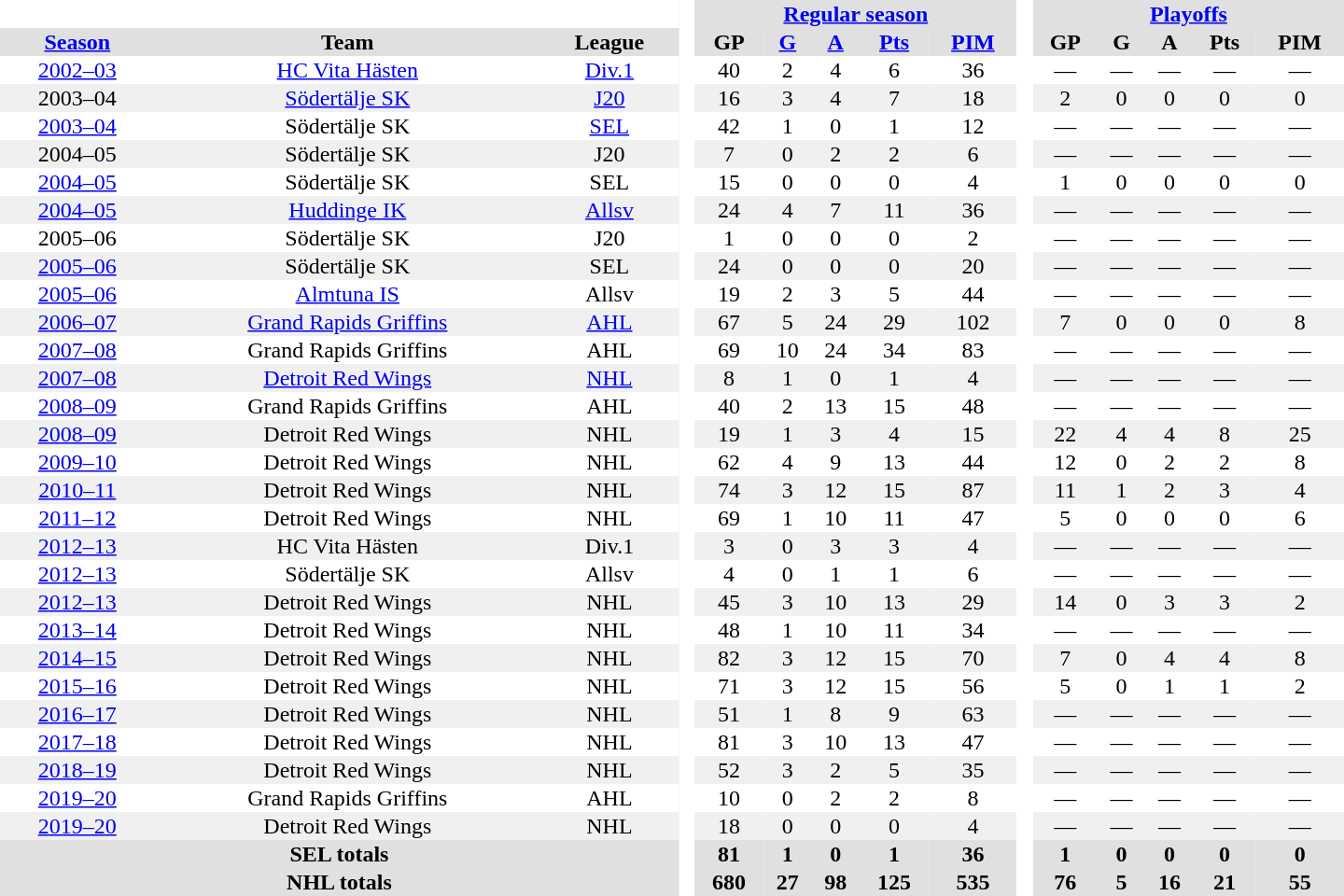<table border="0" cellpadding="1" cellspacing="0" style="text-align:center; width:60em">
<tr bgcolor="#e0e0e0">
<th colspan="3" bgcolor="#ffffff"> </th>
<th rowspan="99" bgcolor="#ffffff"> </th>
<th colspan="5"><a href='#'>Regular season</a></th>
<th rowspan="99" bgcolor="#ffffff"> </th>
<th colspan="5"><a href='#'>Playoffs</a></th>
</tr>
<tr bgcolor="#e0e0e0">
<th><a href='#'>Season</a></th>
<th>Team</th>
<th>League</th>
<th>GP</th>
<th><a href='#'>G</a></th>
<th><a href='#'>A</a></th>
<th><a href='#'>Pts</a></th>
<th><a href='#'>PIM</a></th>
<th>GP</th>
<th>G</th>
<th>A</th>
<th>Pts</th>
<th>PIM</th>
</tr>
<tr>
<td><a href='#'>2002–03</a></td>
<td><a href='#'>HC Vita Hästen</a></td>
<td><a href='#'>Div.1</a></td>
<td>40</td>
<td>2</td>
<td>4</td>
<td>6</td>
<td>36</td>
<td>—</td>
<td>—</td>
<td>—</td>
<td>—</td>
<td>—</td>
</tr>
<tr bgcolor="#f0f0f0">
<td>2003–04</td>
<td><a href='#'>Södertälje SK</a></td>
<td><a href='#'>J20</a></td>
<td>16</td>
<td>3</td>
<td>4</td>
<td>7</td>
<td>18</td>
<td>2</td>
<td>0</td>
<td>0</td>
<td>0</td>
<td>0</td>
</tr>
<tr>
<td><a href='#'>2003–04</a></td>
<td>Södertälje SK</td>
<td><a href='#'>SEL</a></td>
<td>42</td>
<td>1</td>
<td>0</td>
<td>1</td>
<td>12</td>
<td>—</td>
<td>—</td>
<td>—</td>
<td>—</td>
<td>—</td>
</tr>
<tr bgcolor="#f0f0f0">
<td>2004–05</td>
<td>Södertälje SK</td>
<td>J20</td>
<td>7</td>
<td>0</td>
<td>2</td>
<td>2</td>
<td>6</td>
<td>—</td>
<td>—</td>
<td>—</td>
<td>—</td>
<td>—</td>
</tr>
<tr>
<td><a href='#'>2004–05</a></td>
<td>Södertälje SK</td>
<td>SEL</td>
<td>15</td>
<td>0</td>
<td>0</td>
<td>0</td>
<td>4</td>
<td>1</td>
<td>0</td>
<td>0</td>
<td>0</td>
<td>0</td>
</tr>
<tr bgcolor="#f0f0f0">
<td><a href='#'>2004–05</a></td>
<td><a href='#'>Huddinge IK</a></td>
<td><a href='#'>Allsv</a></td>
<td>24</td>
<td>4</td>
<td>7</td>
<td>11</td>
<td>36</td>
<td>—</td>
<td>—</td>
<td>—</td>
<td>—</td>
<td>—</td>
</tr>
<tr>
<td>2005–06</td>
<td>Södertälje SK</td>
<td>J20</td>
<td>1</td>
<td>0</td>
<td>0</td>
<td>0</td>
<td>2</td>
<td>—</td>
<td>—</td>
<td>—</td>
<td>—</td>
<td>—</td>
</tr>
<tr bgcolor="#f0f0f0">
<td><a href='#'>2005–06</a></td>
<td>Södertälje SK</td>
<td>SEL</td>
<td>24</td>
<td>0</td>
<td>0</td>
<td>0</td>
<td>20</td>
<td>—</td>
<td>—</td>
<td>—</td>
<td>—</td>
<td>—</td>
</tr>
<tr>
<td><a href='#'>2005–06</a></td>
<td><a href='#'>Almtuna IS</a></td>
<td>Allsv</td>
<td>19</td>
<td>2</td>
<td>3</td>
<td>5</td>
<td>44</td>
<td>—</td>
<td>—</td>
<td>—</td>
<td>—</td>
<td>—</td>
</tr>
<tr bgcolor="#f0f0f0">
<td><a href='#'>2006–07</a></td>
<td><a href='#'>Grand Rapids Griffins</a></td>
<td><a href='#'>AHL</a></td>
<td>67</td>
<td>5</td>
<td>24</td>
<td>29</td>
<td>102</td>
<td>7</td>
<td>0</td>
<td>0</td>
<td>0</td>
<td>8</td>
</tr>
<tr>
<td><a href='#'>2007–08</a></td>
<td>Grand Rapids Griffins</td>
<td>AHL</td>
<td>69</td>
<td>10</td>
<td>24</td>
<td>34</td>
<td>83</td>
<td>—</td>
<td>—</td>
<td>—</td>
<td>—</td>
<td>—</td>
</tr>
<tr bgcolor="#f0f0f0">
<td><a href='#'>2007–08</a></td>
<td><a href='#'>Detroit Red Wings</a></td>
<td><a href='#'>NHL</a></td>
<td>8</td>
<td>1</td>
<td>0</td>
<td>1</td>
<td>4</td>
<td>—</td>
<td>—</td>
<td>—</td>
<td>—</td>
<td>—</td>
</tr>
<tr>
<td><a href='#'>2008–09</a></td>
<td>Grand Rapids Griffins</td>
<td>AHL</td>
<td>40</td>
<td>2</td>
<td>13</td>
<td>15</td>
<td>48</td>
<td>—</td>
<td>—</td>
<td>—</td>
<td>—</td>
<td>—</td>
</tr>
<tr bgcolor="#f0f0f0">
<td><a href='#'>2008–09</a></td>
<td>Detroit Red Wings</td>
<td>NHL</td>
<td>19</td>
<td>1</td>
<td>3</td>
<td>4</td>
<td>15</td>
<td>22</td>
<td>4</td>
<td>4</td>
<td>8</td>
<td>25</td>
</tr>
<tr>
<td><a href='#'>2009–10</a></td>
<td>Detroit Red Wings</td>
<td>NHL</td>
<td>62</td>
<td>4</td>
<td>9</td>
<td>13</td>
<td>44</td>
<td>12</td>
<td>0</td>
<td>2</td>
<td>2</td>
<td>8</td>
</tr>
<tr bgcolor="#f0f0f0">
<td><a href='#'>2010–11</a></td>
<td>Detroit Red Wings</td>
<td>NHL</td>
<td>74</td>
<td>3</td>
<td>12</td>
<td>15</td>
<td>87</td>
<td>11</td>
<td>1</td>
<td>2</td>
<td>3</td>
<td>4</td>
</tr>
<tr>
<td><a href='#'>2011–12</a></td>
<td>Detroit Red Wings</td>
<td>NHL</td>
<td>69</td>
<td>1</td>
<td>10</td>
<td>11</td>
<td>47</td>
<td>5</td>
<td>0</td>
<td>0</td>
<td>0</td>
<td>6</td>
</tr>
<tr bgcolor="#f0f0f0">
<td><a href='#'>2012–13</a></td>
<td>HC Vita Hästen</td>
<td>Div.1</td>
<td>3</td>
<td>0</td>
<td>3</td>
<td>3</td>
<td>4</td>
<td>—</td>
<td>—</td>
<td>—</td>
<td>—</td>
<td>—</td>
</tr>
<tr>
<td><a href='#'>2012–13</a></td>
<td>Södertälje SK</td>
<td>Allsv</td>
<td>4</td>
<td>0</td>
<td>1</td>
<td>1</td>
<td>6</td>
<td>—</td>
<td>—</td>
<td>—</td>
<td>—</td>
<td>—</td>
</tr>
<tr bgcolor="#f0f0f0">
<td><a href='#'>2012–13</a></td>
<td>Detroit Red Wings</td>
<td>NHL</td>
<td>45</td>
<td>3</td>
<td>10</td>
<td>13</td>
<td>29</td>
<td>14</td>
<td>0</td>
<td>3</td>
<td>3</td>
<td>2</td>
</tr>
<tr>
<td><a href='#'>2013–14</a></td>
<td>Detroit Red Wings</td>
<td>NHL</td>
<td>48</td>
<td>1</td>
<td>10</td>
<td>11</td>
<td>34</td>
<td>—</td>
<td>—</td>
<td>—</td>
<td>—</td>
<td>—</td>
</tr>
<tr bgcolor="#f0f0f0">
<td><a href='#'>2014–15</a></td>
<td>Detroit Red Wings</td>
<td>NHL</td>
<td>82</td>
<td>3</td>
<td>12</td>
<td>15</td>
<td>70</td>
<td>7</td>
<td>0</td>
<td>4</td>
<td>4</td>
<td>8</td>
</tr>
<tr>
<td><a href='#'>2015–16</a></td>
<td>Detroit Red Wings</td>
<td>NHL</td>
<td>71</td>
<td>3</td>
<td>12</td>
<td>15</td>
<td>56</td>
<td>5</td>
<td>0</td>
<td>1</td>
<td>1</td>
<td>2</td>
</tr>
<tr bgcolor="#f0f0f0">
<td><a href='#'>2016–17</a></td>
<td>Detroit Red Wings</td>
<td>NHL</td>
<td>51</td>
<td>1</td>
<td>8</td>
<td>9</td>
<td>63</td>
<td>—</td>
<td>—</td>
<td>—</td>
<td>—</td>
<td>—</td>
</tr>
<tr>
<td><a href='#'>2017–18</a></td>
<td>Detroit Red Wings</td>
<td>NHL</td>
<td>81</td>
<td>3</td>
<td>10</td>
<td>13</td>
<td>47</td>
<td>—</td>
<td>—</td>
<td>—</td>
<td>—</td>
<td>—</td>
</tr>
<tr bgcolor="#f0f0f0">
<td><a href='#'>2018–19</a></td>
<td>Detroit Red Wings</td>
<td>NHL</td>
<td>52</td>
<td>3</td>
<td>2</td>
<td>5</td>
<td>35</td>
<td>—</td>
<td>—</td>
<td>—</td>
<td>—</td>
<td>—</td>
</tr>
<tr>
<td><a href='#'>2019–20</a></td>
<td>Grand Rapids Griffins</td>
<td>AHL</td>
<td>10</td>
<td>0</td>
<td>2</td>
<td>2</td>
<td>8</td>
<td>—</td>
<td>—</td>
<td>—</td>
<td>—</td>
<td>—</td>
</tr>
<tr bgcolor="#f0f0f0">
<td><a href='#'>2019–20</a></td>
<td>Detroit Red Wings</td>
<td>NHL</td>
<td>18</td>
<td>0</td>
<td>0</td>
<td>0</td>
<td>4</td>
<td>—</td>
<td>—</td>
<td>—</td>
<td>—</td>
<td>—</td>
</tr>
<tr bgcolor="#e0e0e0">
<th colspan="3">SEL totals</th>
<th>81</th>
<th>1</th>
<th>0</th>
<th>1</th>
<th>36</th>
<th>1</th>
<th>0</th>
<th>0</th>
<th>0</th>
<th>0</th>
</tr>
<tr bgcolor="#e0e0e0">
<th colspan="3">NHL totals</th>
<th>680</th>
<th>27</th>
<th>98</th>
<th>125</th>
<th>535</th>
<th>76</th>
<th>5</th>
<th>16</th>
<th>21</th>
<th>55</th>
</tr>
</table>
